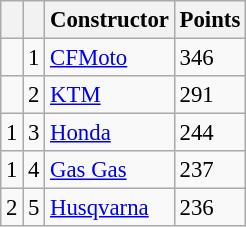<table class="wikitable" style="font-size: 95%;">
<tr>
<th></th>
<th></th>
<th>Constructor</th>
<th>Points</th>
</tr>
<tr>
<td></td>
<td align=center>1</td>
<td> <a href='#'>CFMoto</a></td>
<td align=left>346</td>
</tr>
<tr>
<td></td>
<td align=center>2</td>
<td> <a href='#'>KTM</a></td>
<td align=left>291</td>
</tr>
<tr>
<td> 1</td>
<td align=center>3</td>
<td> <a href='#'>Honda</a></td>
<td align=left>244</td>
</tr>
<tr>
<td> 1</td>
<td align=center>4</td>
<td> <a href='#'>Gas Gas</a></td>
<td align=left>237</td>
</tr>
<tr>
<td> 2</td>
<td align=center>5</td>
<td> <a href='#'>Husqvarna</a></td>
<td align=left>236</td>
</tr>
</table>
